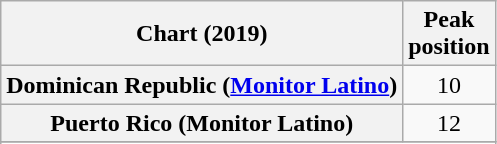<table class="wikitable sortable plainrowheaders">
<tr>
<th>Chart (2019)</th>
<th>Peak<br>position</th>
</tr>
<tr>
<th scope="row">Dominican Republic (<a href='#'>Monitor Latino</a>)</th>
<td style="text-align:center">10</td>
</tr>
<tr>
<th scope="row">Puerto Rico (Monitor Latino)</th>
<td style="text-align:center">12</td>
</tr>
<tr>
</tr>
<tr>
</tr>
</table>
